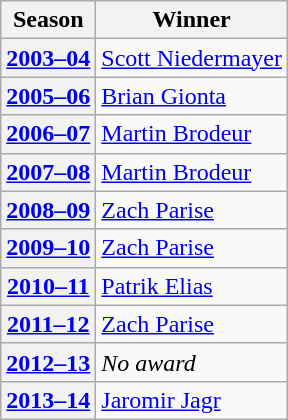<table class="wikitable">
<tr>
<th scope="col">Season</th>
<th scope="col">Winner</th>
</tr>
<tr>
<th scope="row"><a href='#'>2003–04</a></th>
<td><a href='#'>Scott Niedermayer</a></td>
</tr>
<tr>
<th scope="row"><a href='#'>2005–06</a></th>
<td><a href='#'>Brian Gionta</a></td>
</tr>
<tr>
<th scope="row"><a href='#'>2006–07</a></th>
<td><a href='#'>Martin Brodeur</a></td>
</tr>
<tr>
<th scope="row"><a href='#'>2007–08</a></th>
<td><a href='#'>Martin Brodeur</a></td>
</tr>
<tr>
<th scope="row"><a href='#'>2008–09</a></th>
<td><a href='#'>Zach Parise</a></td>
</tr>
<tr>
<th scope="row"><a href='#'>2009–10</a></th>
<td><a href='#'>Zach Parise</a></td>
</tr>
<tr>
<th scope="row"><a href='#'>2010–11</a></th>
<td><a href='#'>Patrik Elias</a></td>
</tr>
<tr>
<th scope="row"><a href='#'>2011–12</a></th>
<td><a href='#'>Zach Parise</a></td>
</tr>
<tr>
<th scope="row"><a href='#'>2012–13</a></th>
<td><em>No award</em></td>
</tr>
<tr>
<th scope="row"><a href='#'>2013–14</a></th>
<td><a href='#'>Jaromir Jagr</a></td>
</tr>
</table>
